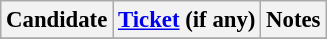<table class="wikitable" style="font-size: 95%">
<tr>
<th>Candidate</th>
<th><a href='#'>Ticket</a> (if any)</th>
<th>Notes</th>
</tr>
<tr>
</tr>
</table>
